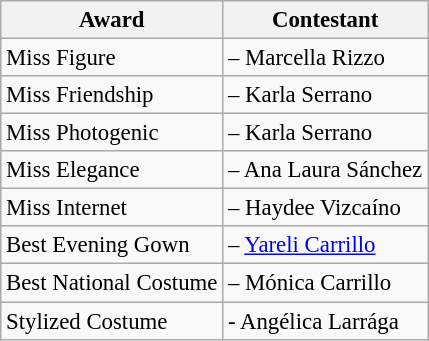<table class="wikitable" style="font-size: 95%;">
<tr>
<th>Award</th>
<th>Contestant</th>
</tr>
<tr>
<td>Miss Figure</td>
<td> – Marcella Rizzo</td>
</tr>
<tr>
<td>Miss Friendship</td>
<td> – Karla Serrano</td>
</tr>
<tr>
<td>Miss Photogenic</td>
<td> – Karla Serrano</td>
</tr>
<tr>
<td>Miss Elegance</td>
<td> – Ana Laura Sánchez</td>
</tr>
<tr>
<td>Miss Internet</td>
<td> – Haydee Vizcaíno</td>
</tr>
<tr>
<td>Best Evening Gown</td>
<td> – <a href='#'>Yareli Carrillo</a></td>
</tr>
<tr>
<td>Best National Costume</td>
<td> – Mónica Carrillo</td>
</tr>
<tr>
<td>Stylized Costume</td>
<td> - Angélica Larrága</td>
</tr>
</table>
